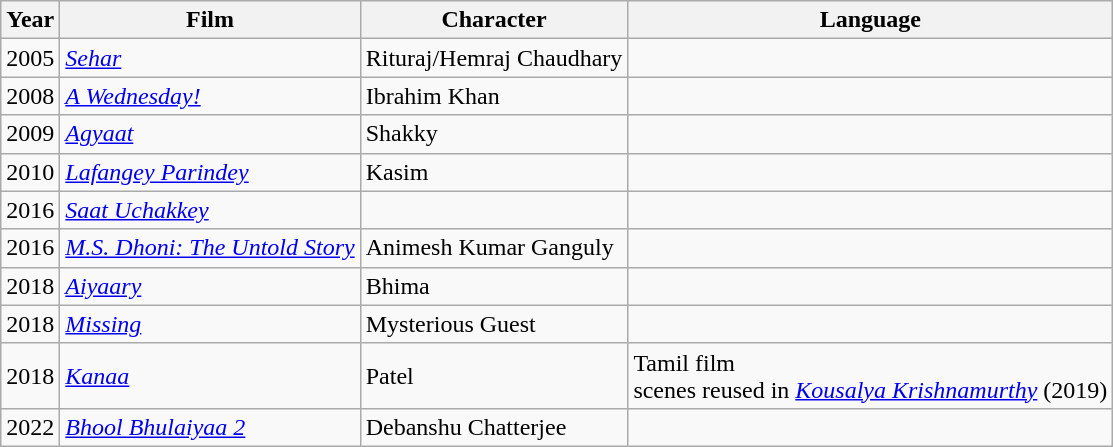<table class="wikitable sortable">
<tr>
<th>Year</th>
<th>Film</th>
<th>Character</th>
<th>Language</th>
</tr>
<tr>
<td>2005</td>
<td><em><a href='#'>Sehar</a></em></td>
<td>Rituraj/Hemraj Chaudhary</td>
<td></td>
</tr>
<tr>
<td>2008</td>
<td><em><a href='#'>A Wednesday!</a></em></td>
<td>Ibrahim Khan</td>
<td></td>
</tr>
<tr>
<td>2009</td>
<td><em><a href='#'>Agyaat</a></em></td>
<td>Shakky</td>
<td></td>
</tr>
<tr>
<td>2010</td>
<td><em><a href='#'>Lafangey Parindey</a></em></td>
<td>Kasim</td>
<td></td>
</tr>
<tr>
<td>2016</td>
<td><em><a href='#'>Saat Uchakkey</a></em></td>
<td></td>
<td></td>
</tr>
<tr>
<td>2016</td>
<td><em><a href='#'>M.S. Dhoni: The Untold Story</a></em></td>
<td>Animesh Kumar Ganguly</td>
<td></td>
</tr>
<tr>
<td>2018</td>
<td><em><a href='#'>Aiyaary</a></em></td>
<td>Bhima</td>
<td></td>
</tr>
<tr>
<td>2018</td>
<td><em><a href='#'>Missing</a></em></td>
<td>Mysterious Guest</td>
<td></td>
</tr>
<tr>
<td>2018</td>
<td><em><a href='#'>Kanaa</a></em></td>
<td>Patel</td>
<td>Tamil film<br>scenes reused in <em><a href='#'>Kousalya Krishnamurthy</a></em> (2019)</td>
</tr>
<tr>
<td>2022</td>
<td><em><a href='#'>Bhool Bhulaiyaa 2</a></em></td>
<td>Debanshu Chatterjee</td>
<td></td>
</tr>
</table>
